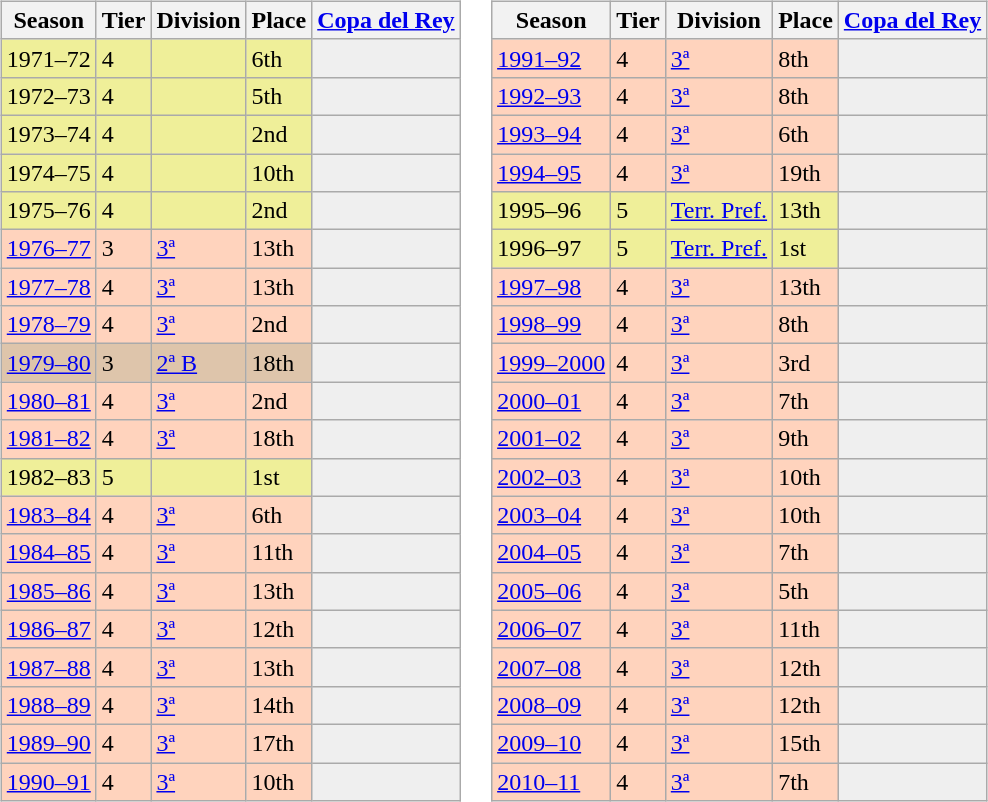<table>
<tr>
<td valign="top" width=0%><br><table class="wikitable">
<tr style="background:#f0f6fa;">
<th>Season</th>
<th>Tier</th>
<th>Division</th>
<th>Place</th>
<th><a href='#'>Copa del Rey</a></th>
</tr>
<tr>
<td style="background:#EFEF99;">1971–72</td>
<td style="background:#EFEF99;">4</td>
<td style="background:#EFEF99;"></td>
<td style="background:#EFEF99;">6th</td>
<th style="background:#efefef;"></th>
</tr>
<tr>
<td style="background:#EFEF99;">1972–73</td>
<td style="background:#EFEF99;">4</td>
<td style="background:#EFEF99;"></td>
<td style="background:#EFEF99;">5th</td>
<th style="background:#efefef;"></th>
</tr>
<tr>
<td style="background:#EFEF99;">1973–74</td>
<td style="background:#EFEF99;">4</td>
<td style="background:#EFEF99;"></td>
<td style="background:#EFEF99;">2nd</td>
<th style="background:#efefef;"></th>
</tr>
<tr>
<td style="background:#EFEF99;">1974–75</td>
<td style="background:#EFEF99;">4</td>
<td style="background:#EFEF99;"></td>
<td style="background:#EFEF99;">10th</td>
<th style="background:#efefef;"></th>
</tr>
<tr>
<td style="background:#EFEF99;">1975–76</td>
<td style="background:#EFEF99;">4</td>
<td style="background:#EFEF99;"></td>
<td style="background:#EFEF99;">2nd</td>
<th style="background:#efefef;"></th>
</tr>
<tr>
<td style="background:#FFD3BD;"><a href='#'>1976–77</a></td>
<td style="background:#FFD3BD;">3</td>
<td style="background:#FFD3BD;"><a href='#'>3ª</a></td>
<td style="background:#FFD3BD;">13th</td>
<th style="background:#efefef;"></th>
</tr>
<tr>
<td style="background:#FFD3BD;"><a href='#'>1977–78</a></td>
<td style="background:#FFD3BD;">4</td>
<td style="background:#FFD3BD;"><a href='#'>3ª</a></td>
<td style="background:#FFD3BD;">13th</td>
<th style="background:#efefef;"></th>
</tr>
<tr>
<td style="background:#FFD3BD;"><a href='#'>1978–79</a></td>
<td style="background:#FFD3BD;">4</td>
<td style="background:#FFD3BD;"><a href='#'>3ª</a></td>
<td style="background:#FFD3BD;">2nd</td>
<th style="background:#efefef;"></th>
</tr>
<tr>
<td style="background:#DEC5AB;"><a href='#'>1979–80</a></td>
<td style="background:#DEC5AB;">3</td>
<td style="background:#DEC5AB;"><a href='#'>2ª B</a></td>
<td style="background:#DEC5AB;">18th</td>
<th style="background:#efefef;"></th>
</tr>
<tr>
<td style="background:#FFD3BD;"><a href='#'>1980–81</a></td>
<td style="background:#FFD3BD;">4</td>
<td style="background:#FFD3BD;"><a href='#'>3ª</a></td>
<td style="background:#FFD3BD;">2nd</td>
<th style="background:#efefef;"></th>
</tr>
<tr>
<td style="background:#FFD3BD;"><a href='#'>1981–82</a></td>
<td style="background:#FFD3BD;">4</td>
<td style="background:#FFD3BD;"><a href='#'>3ª</a></td>
<td style="background:#FFD3BD;">18th</td>
<th style="background:#efefef;"></th>
</tr>
<tr>
<td style="background:#EFEF99;">1982–83</td>
<td style="background:#EFEF99;">5</td>
<td style="background:#EFEF99;"></td>
<td style="background:#EFEF99;">1st</td>
<th style="background:#efefef;"></th>
</tr>
<tr>
<td style="background:#FFD3BD;"><a href='#'>1983–84</a></td>
<td style="background:#FFD3BD;">4</td>
<td style="background:#FFD3BD;"><a href='#'>3ª</a></td>
<td style="background:#FFD3BD;">6th</td>
<th style="background:#efefef;"></th>
</tr>
<tr>
<td style="background:#FFD3BD;"><a href='#'>1984–85</a></td>
<td style="background:#FFD3BD;">4</td>
<td style="background:#FFD3BD;"><a href='#'>3ª</a></td>
<td style="background:#FFD3BD;">11th</td>
<th style="background:#efefef;"></th>
</tr>
<tr>
<td style="background:#FFD3BD;"><a href='#'>1985–86</a></td>
<td style="background:#FFD3BD;">4</td>
<td style="background:#FFD3BD;"><a href='#'>3ª</a></td>
<td style="background:#FFD3BD;">13th</td>
<th style="background:#efefef;"></th>
</tr>
<tr>
<td style="background:#FFD3BD;"><a href='#'>1986–87</a></td>
<td style="background:#FFD3BD;">4</td>
<td style="background:#FFD3BD;"><a href='#'>3ª</a></td>
<td style="background:#FFD3BD;">12th</td>
<th style="background:#efefef;"></th>
</tr>
<tr>
<td style="background:#FFD3BD;"><a href='#'>1987–88</a></td>
<td style="background:#FFD3BD;">4</td>
<td style="background:#FFD3BD;"><a href='#'>3ª</a></td>
<td style="background:#FFD3BD;">13th</td>
<th style="background:#efefef;"></th>
</tr>
<tr>
<td style="background:#FFD3BD;"><a href='#'>1988–89</a></td>
<td style="background:#FFD3BD;">4</td>
<td style="background:#FFD3BD;"><a href='#'>3ª</a></td>
<td style="background:#FFD3BD;">14th</td>
<th style="background:#efefef;"></th>
</tr>
<tr>
<td style="background:#FFD3BD;"><a href='#'>1989–90</a></td>
<td style="background:#FFD3BD;">4</td>
<td style="background:#FFD3BD;"><a href='#'>3ª</a></td>
<td style="background:#FFD3BD;">17th</td>
<th style="background:#efefef;"></th>
</tr>
<tr>
<td style="background:#FFD3BD;"><a href='#'>1990–91</a></td>
<td style="background:#FFD3BD;">4</td>
<td style="background:#FFD3BD;"><a href='#'>3ª</a></td>
<td style="background:#FFD3BD;">10th</td>
<th style="background:#efefef;"></th>
</tr>
</table>
</td>
<td valign="top" width=0%><br><table class="wikitable">
<tr style="background:#f0f6fa;">
<th>Season</th>
<th>Tier</th>
<th>Division</th>
<th>Place</th>
<th><a href='#'>Copa del Rey</a></th>
</tr>
<tr>
<td style="background:#FFD3BD;"><a href='#'>1991–92</a></td>
<td style="background:#FFD3BD;">4</td>
<td style="background:#FFD3BD;"><a href='#'>3ª</a></td>
<td style="background:#FFD3BD;">8th</td>
<th style="background:#efefef;"></th>
</tr>
<tr>
<td style="background:#FFD3BD;"><a href='#'>1992–93</a></td>
<td style="background:#FFD3BD;">4</td>
<td style="background:#FFD3BD;"><a href='#'>3ª</a></td>
<td style="background:#FFD3BD;">8th</td>
<th style="background:#efefef;"></th>
</tr>
<tr>
<td style="background:#FFD3BD;"><a href='#'>1993–94</a></td>
<td style="background:#FFD3BD;">4</td>
<td style="background:#FFD3BD;"><a href='#'>3ª</a></td>
<td style="background:#FFD3BD;">6th</td>
<th style="background:#efefef;"></th>
</tr>
<tr>
<td style="background:#FFD3BD;"><a href='#'>1994–95</a></td>
<td style="background:#FFD3BD;">4</td>
<td style="background:#FFD3BD;"><a href='#'>3ª</a></td>
<td style="background:#FFD3BD;">19th</td>
<th style="background:#efefef;"></th>
</tr>
<tr>
<td style="background:#EFEF99;">1995–96</td>
<td style="background:#EFEF99;">5</td>
<td style="background:#EFEF99;"><a href='#'>Terr. Pref.</a></td>
<td style="background:#EFEF99;">13th</td>
<th style="background:#efefef;"></th>
</tr>
<tr>
<td style="background:#EFEF99;">1996–97</td>
<td style="background:#EFEF99;">5</td>
<td style="background:#EFEF99;"><a href='#'>Terr. Pref.</a></td>
<td style="background:#EFEF99;">1st</td>
<th style="background:#efefef;"></th>
</tr>
<tr>
<td style="background:#FFD3BD;"><a href='#'>1997–98</a></td>
<td style="background:#FFD3BD;">4</td>
<td style="background:#FFD3BD;"><a href='#'>3ª</a></td>
<td style="background:#FFD3BD;">13th</td>
<th style="background:#efefef;"></th>
</tr>
<tr>
<td style="background:#FFD3BD;"><a href='#'>1998–99</a></td>
<td style="background:#FFD3BD;">4</td>
<td style="background:#FFD3BD;"><a href='#'>3ª</a></td>
<td style="background:#FFD3BD;">8th</td>
<th style="background:#efefef;"></th>
</tr>
<tr>
<td style="background:#FFD3BD;"><a href='#'>1999–2000</a></td>
<td style="background:#FFD3BD;">4</td>
<td style="background:#FFD3BD;"><a href='#'>3ª</a></td>
<td style="background:#FFD3BD;">3rd</td>
<th style="background:#efefef;"></th>
</tr>
<tr>
<td style="background:#FFD3BD;"><a href='#'>2000–01</a></td>
<td style="background:#FFD3BD;">4</td>
<td style="background:#FFD3BD;"><a href='#'>3ª</a></td>
<td style="background:#FFD3BD;">7th</td>
<th style="background:#efefef;"></th>
</tr>
<tr>
<td style="background:#FFD3BD;"><a href='#'>2001–02</a></td>
<td style="background:#FFD3BD;">4</td>
<td style="background:#FFD3BD;"><a href='#'>3ª</a></td>
<td style="background:#FFD3BD;">9th</td>
<th style="background:#efefef;"></th>
</tr>
<tr>
<td style="background:#FFD3BD;"><a href='#'>2002–03</a></td>
<td style="background:#FFD3BD;">4</td>
<td style="background:#FFD3BD;"><a href='#'>3ª</a></td>
<td style="background:#FFD3BD;">10th</td>
<th style="background:#efefef;"></th>
</tr>
<tr>
<td style="background:#FFD3BD;"><a href='#'>2003–04</a></td>
<td style="background:#FFD3BD;">4</td>
<td style="background:#FFD3BD;"><a href='#'>3ª</a></td>
<td style="background:#FFD3BD;">10th</td>
<th style="background:#efefef;"></th>
</tr>
<tr>
<td style="background:#FFD3BD;"><a href='#'>2004–05</a></td>
<td style="background:#FFD3BD;">4</td>
<td style="background:#FFD3BD;"><a href='#'>3ª</a></td>
<td style="background:#FFD3BD;">7th</td>
<th style="background:#efefef;"></th>
</tr>
<tr>
<td style="background:#FFD3BD;"><a href='#'>2005–06</a></td>
<td style="background:#FFD3BD;">4</td>
<td style="background:#FFD3BD;"><a href='#'>3ª</a></td>
<td style="background:#FFD3BD;">5th</td>
<th style="background:#efefef;"></th>
</tr>
<tr>
<td style="background:#FFD3BD;"><a href='#'>2006–07</a></td>
<td style="background:#FFD3BD;">4</td>
<td style="background:#FFD3BD;"><a href='#'>3ª</a></td>
<td style="background:#FFD3BD;">11th</td>
<th style="background:#efefef;"></th>
</tr>
<tr>
<td style="background:#FFD3BD;"><a href='#'>2007–08</a></td>
<td style="background:#FFD3BD;">4</td>
<td style="background:#FFD3BD;"><a href='#'>3ª</a></td>
<td style="background:#FFD3BD;">12th</td>
<th style="background:#efefef;"></th>
</tr>
<tr>
<td style="background:#FFD3BD;"><a href='#'>2008–09</a></td>
<td style="background:#FFD3BD;">4</td>
<td style="background:#FFD3BD;"><a href='#'>3ª</a></td>
<td style="background:#FFD3BD;">12th</td>
<th style="background:#efefef;"></th>
</tr>
<tr>
<td style="background:#FFD3BD;"><a href='#'>2009–10</a></td>
<td style="background:#FFD3BD;">4</td>
<td style="background:#FFD3BD;"><a href='#'>3ª</a></td>
<td style="background:#FFD3BD;">15th</td>
<th style="background:#efefef;"></th>
</tr>
<tr>
<td style="background:#FFD3BD;"><a href='#'>2010–11</a></td>
<td style="background:#FFD3BD;">4</td>
<td style="background:#FFD3BD;"><a href='#'>3ª</a></td>
<td style="background:#FFD3BD;">7th</td>
<th style="background:#efefef;"></th>
</tr>
</table>
</td>
</tr>
</table>
